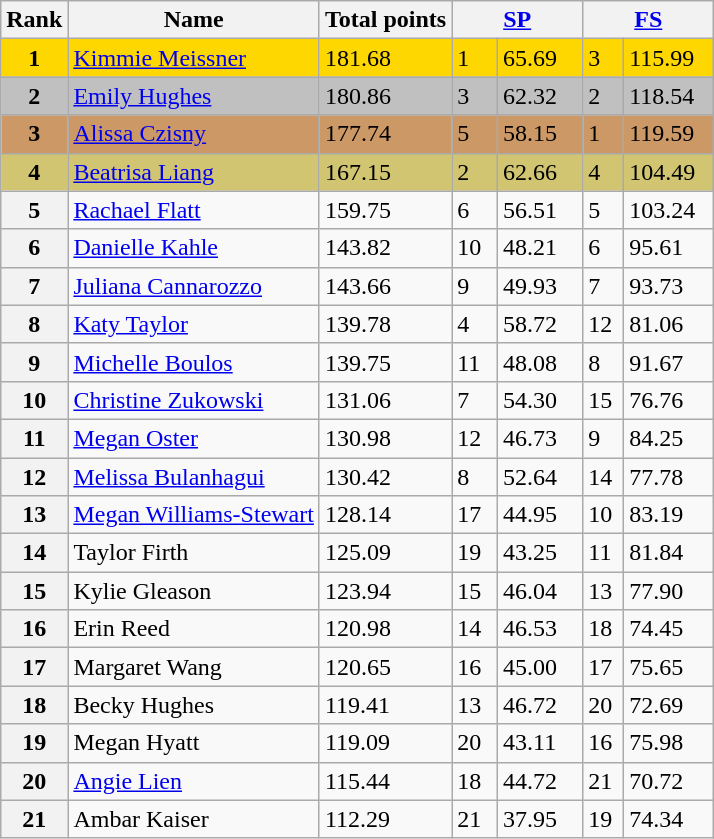<table class="wikitable">
<tr>
<th>Rank</th>
<th>Name</th>
<th>Total points</th>
<th colspan="2" width="80px"><a href='#'>SP</a></th>
<th colspan="2" width="80px"><a href='#'>FS</a></th>
</tr>
<tr bgcolor="gold">
<td align="center"><strong>1</strong></td>
<td><a href='#'>Kimmie Meissner</a></td>
<td>181.68</td>
<td>1</td>
<td>65.69</td>
<td>3</td>
<td>115.99</td>
</tr>
<tr bgcolor="silver">
<td align="center"><strong>2</strong></td>
<td><a href='#'>Emily Hughes</a></td>
<td>180.86</td>
<td>3</td>
<td>62.32</td>
<td>2</td>
<td>118.54</td>
</tr>
<tr bgcolor="cc9966">
<td align="center"><strong>3</strong></td>
<td><a href='#'>Alissa Czisny</a></td>
<td>177.74</td>
<td>5</td>
<td>58.15</td>
<td>1</td>
<td>119.59</td>
</tr>
<tr bgcolor="#d1c571">
<td align="center"><strong>4</strong></td>
<td><a href='#'>Beatrisa Liang</a></td>
<td>167.15</td>
<td>2</td>
<td>62.66</td>
<td>4</td>
<td>104.49</td>
</tr>
<tr>
<th>5</th>
<td><a href='#'>Rachael Flatt</a></td>
<td>159.75</td>
<td>6</td>
<td>56.51</td>
<td>5</td>
<td>103.24</td>
</tr>
<tr>
<th>6</th>
<td><a href='#'>Danielle Kahle</a></td>
<td>143.82</td>
<td>10</td>
<td>48.21</td>
<td>6</td>
<td>95.61</td>
</tr>
<tr>
<th>7</th>
<td><a href='#'>Juliana Cannarozzo</a></td>
<td>143.66</td>
<td>9</td>
<td>49.93</td>
<td>7</td>
<td>93.73</td>
</tr>
<tr>
<th>8</th>
<td><a href='#'>Katy Taylor</a></td>
<td>139.78</td>
<td>4</td>
<td>58.72</td>
<td>12</td>
<td>81.06</td>
</tr>
<tr>
<th>9</th>
<td><a href='#'>Michelle Boulos</a></td>
<td>139.75</td>
<td>11</td>
<td>48.08</td>
<td>8</td>
<td>91.67</td>
</tr>
<tr>
<th>10</th>
<td><a href='#'>Christine Zukowski</a></td>
<td>131.06</td>
<td>7</td>
<td>54.30</td>
<td>15</td>
<td>76.76</td>
</tr>
<tr>
<th>11</th>
<td><a href='#'>Megan Oster</a></td>
<td>130.98</td>
<td>12</td>
<td>46.73</td>
<td>9</td>
<td>84.25</td>
</tr>
<tr>
<th>12</th>
<td><a href='#'>Melissa Bulanhagui</a></td>
<td>130.42</td>
<td>8</td>
<td>52.64</td>
<td>14</td>
<td>77.78</td>
</tr>
<tr>
<th>13</th>
<td><a href='#'>Megan Williams-Stewart</a></td>
<td>128.14</td>
<td>17</td>
<td>44.95</td>
<td>10</td>
<td>83.19</td>
</tr>
<tr>
<th>14</th>
<td>Taylor Firth</td>
<td>125.09</td>
<td>19</td>
<td>43.25</td>
<td>11</td>
<td>81.84</td>
</tr>
<tr>
<th>15</th>
<td>Kylie Gleason</td>
<td>123.94</td>
<td>15</td>
<td>46.04</td>
<td>13</td>
<td>77.90</td>
</tr>
<tr>
<th>16</th>
<td>Erin Reed</td>
<td>120.98</td>
<td>14</td>
<td>46.53</td>
<td>18</td>
<td>74.45</td>
</tr>
<tr>
<th>17</th>
<td>Margaret Wang</td>
<td>120.65</td>
<td>16</td>
<td>45.00</td>
<td>17</td>
<td>75.65</td>
</tr>
<tr>
<th>18</th>
<td>Becky Hughes</td>
<td>119.41</td>
<td>13</td>
<td>46.72</td>
<td>20</td>
<td>72.69</td>
</tr>
<tr>
<th>19</th>
<td>Megan Hyatt</td>
<td>119.09</td>
<td>20</td>
<td>43.11</td>
<td>16</td>
<td>75.98</td>
</tr>
<tr>
<th>20</th>
<td><a href='#'>Angie Lien</a></td>
<td>115.44</td>
<td>18</td>
<td>44.72</td>
<td>21</td>
<td>70.72</td>
</tr>
<tr>
<th>21</th>
<td>Ambar Kaiser</td>
<td>112.29</td>
<td>21</td>
<td>37.95</td>
<td>19</td>
<td>74.34</td>
</tr>
</table>
